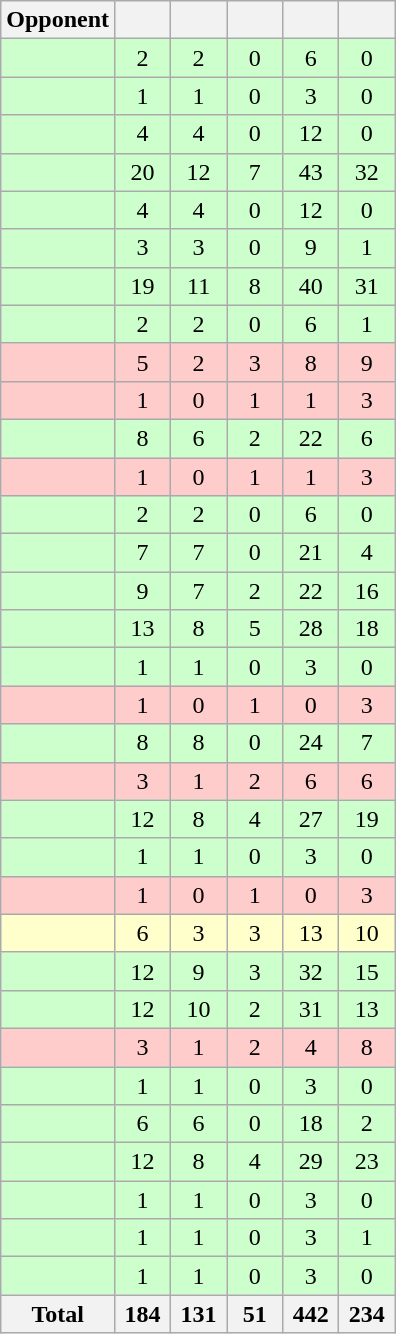<table class="wikitable sortable" style="text-align: center;">
<tr>
<th width="30">Opponent</th>
<th width=30></th>
<th width=30></th>
<th width=30></th>
<th width=30></th>
<th width=30></th>
</tr>
<tr bgcolor=#CCFFCC>
<td align="left"></td>
<td>2</td>
<td>2</td>
<td>0</td>
<td>6</td>
<td>0</td>
</tr>
<tr bgcolor=#CCFFCC>
<td align="left"></td>
<td>1</td>
<td>1</td>
<td>0</td>
<td>3</td>
<td>0</td>
</tr>
<tr bgcolor=#CCFFCC>
<td align="left"></td>
<td>4</td>
<td>4</td>
<td>0</td>
<td>12</td>
<td>0</td>
</tr>
<tr bgcolor=#CCFFCC>
<td align="left"></td>
<td>20</td>
<td>12</td>
<td>7</td>
<td>43</td>
<td>32</td>
</tr>
<tr bgcolor=#CCFFCC>
<td align="left"></td>
<td>4</td>
<td>4</td>
<td>0</td>
<td>12</td>
<td>0</td>
</tr>
<tr bgcolor=#CCFFCC>
<td align="left"></td>
<td>3</td>
<td>3</td>
<td>0</td>
<td>9</td>
<td>1</td>
</tr>
<tr bgcolor=#CCFFCC>
<td align="left"></td>
<td>19</td>
<td>11</td>
<td>8</td>
<td>40</td>
<td>31</td>
</tr>
<tr bgcolor=#CCFFCC>
<td align="left"></td>
<td>2</td>
<td>2</td>
<td>0</td>
<td>6</td>
<td>1</td>
</tr>
<tr bgcolor=#FFCCCC>
<td align="left"></td>
<td>5</td>
<td>2</td>
<td>3</td>
<td>8</td>
<td>9</td>
</tr>
<tr bgcolor=#FFCCCC>
<td align="left"></td>
<td>1</td>
<td>0</td>
<td>1</td>
<td>1</td>
<td>3</td>
</tr>
<tr bgcolor=#CCFFCC>
<td align="left"></td>
<td>8</td>
<td>6</td>
<td>2</td>
<td>22</td>
<td>6</td>
</tr>
<tr bgcolor=#FFCCCC>
<td align="left"></td>
<td>1</td>
<td>0</td>
<td>1</td>
<td>1</td>
<td>3</td>
</tr>
<tr bgcolor=#CCFFCC>
<td align="left"></td>
<td>2</td>
<td>2</td>
<td>0</td>
<td>6</td>
<td>0</td>
</tr>
<tr bgcolor=#CCFFCC>
<td align="left"></td>
<td>7</td>
<td>7</td>
<td>0</td>
<td>21</td>
<td>4</td>
</tr>
<tr bgcolor=#CCFFCC>
<td align="left"></td>
<td>9</td>
<td>7</td>
<td>2</td>
<td>22</td>
<td>16</td>
</tr>
<tr bgcolor=#CCFFCC>
<td align="left"></td>
<td>13</td>
<td>8</td>
<td>5</td>
<td>28</td>
<td>18</td>
</tr>
<tr bgcolor=#CCFFCC>
<td align="left"></td>
<td>1</td>
<td>1</td>
<td>0</td>
<td>3</td>
<td>0</td>
</tr>
<tr bgcolor=#FFCCCC>
<td align="left"></td>
<td>1</td>
<td>0</td>
<td>1</td>
<td>0</td>
<td>3</td>
</tr>
<tr bgcolor=#CCFFCC>
<td align="left"></td>
<td>8</td>
<td>8</td>
<td>0</td>
<td>24</td>
<td>7</td>
</tr>
<tr bgcolor=#FFCCCC>
<td align="left"></td>
<td>3</td>
<td>1</td>
<td>2</td>
<td>6</td>
<td>6</td>
</tr>
<tr bgcolor=#CCFFCC>
<td align="left"></td>
<td>12</td>
<td>8</td>
<td>4</td>
<td>27</td>
<td>19</td>
</tr>
<tr bgcolor=#CCFFCC>
<td align="left"></td>
<td>1</td>
<td>1</td>
<td>0</td>
<td>3</td>
<td>0</td>
</tr>
<tr bgcolor=#FFCCCC>
<td align="left"></td>
<td>1</td>
<td>0</td>
<td>1</td>
<td>0</td>
<td>3</td>
</tr>
<tr bgcolor=#FFFFCC>
<td align="left"></td>
<td>6</td>
<td>3</td>
<td>3</td>
<td>13</td>
<td>10</td>
</tr>
<tr bgcolor=#CCFFCC>
<td align="left"></td>
<td>12</td>
<td>9</td>
<td>3</td>
<td>32</td>
<td>15</td>
</tr>
<tr bgcolor=#CCFFCC>
<td align="left"></td>
<td>12</td>
<td>10</td>
<td>2</td>
<td>31</td>
<td>13</td>
</tr>
<tr bgcolor=#FFCCCC>
<td align="left"></td>
<td>3</td>
<td>1</td>
<td>2</td>
<td>4</td>
<td>8</td>
</tr>
<tr bgcolor=#CCFFCC>
<td align="left"></td>
<td>1</td>
<td>1</td>
<td>0</td>
<td>3</td>
<td>0</td>
</tr>
<tr bgcolor=#CCFFCC>
<td align="left"></td>
<td>6</td>
<td>6</td>
<td>0</td>
<td>18</td>
<td>2</td>
</tr>
<tr bgcolor=#CCFFCC>
<td align="left"></td>
<td>12</td>
<td>8</td>
<td>4</td>
<td>29</td>
<td>23</td>
</tr>
<tr bgcolor=#CCFFCC>
<td align="left"></td>
<td>1</td>
<td>1</td>
<td>0</td>
<td>3</td>
<td>0</td>
</tr>
<tr bgcolor=#CCFFCC>
<td align="left"></td>
<td>1</td>
<td>1</td>
<td>0</td>
<td>3</td>
<td>1</td>
</tr>
<tr bgcolor=#CCFFCC>
<td align="left"></td>
<td>1</td>
<td>1</td>
<td>0</td>
<td>3</td>
<td>0</td>
</tr>
<tr>
<th>Total</th>
<th>184</th>
<th>131</th>
<th>51</th>
<th>442</th>
<th>234</th>
</tr>
</table>
